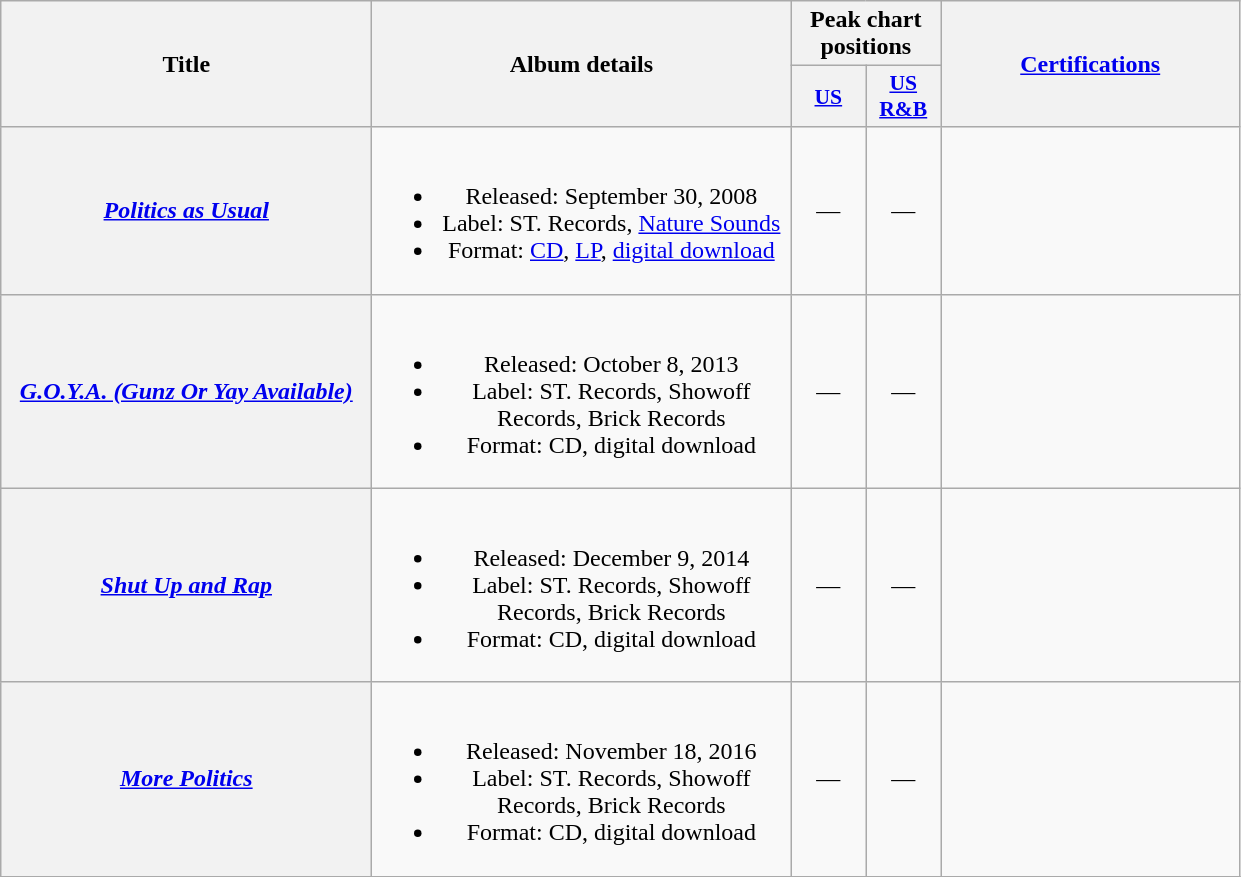<table class="wikitable plainrowheaders" style="text-align:center;">
<tr>
<th scope="col" rowspan="2" style="width:15em;">Title</th>
<th scope="col" rowspan="2" style="width:17em;">Album details</th>
<th scope="col" colspan="2">Peak chart positions</th>
<th scope="col" rowspan="2" style="width:12em;"><a href='#'>Certifications</a></th>
</tr>
<tr>
<th scope="col" style="width:3em;font-size:90%;"><a href='#'>US</a></th>
<th scope="col" style="width:3em;font-size:90%;"><a href='#'>US R&B</a></th>
</tr>
<tr>
<th scope="row"><em><a href='#'>Politics as Usual</a></em></th>
<td><br><ul><li>Released: September 30, 2008</li><li>Label: ST. Records, <a href='#'>Nature Sounds</a></li><li>Format: <a href='#'>CD</a>, <a href='#'>LP</a>, <a href='#'>digital download</a></li></ul></td>
<td>—</td>
<td>—</td>
<td></td>
</tr>
<tr>
<th scope="row"><em><a href='#'>G.O.Y.A. (Gunz Or Yay Available)</a></em></th>
<td><br><ul><li>Released: October 8, 2013</li><li>Label: ST. Records, Showoff Records, Brick Records</li><li>Format: CD, digital download</li></ul></td>
<td>—</td>
<td>—</td>
<td></td>
</tr>
<tr>
<th scope="row"><em><a href='#'>Shut Up and Rap</a></em></th>
<td><br><ul><li>Released: December 9, 2014</li><li>Label: ST. Records, Showoff Records, Brick Records</li><li>Format: CD, digital download</li></ul></td>
<td>—</td>
<td>—</td>
<td></td>
</tr>
<tr>
<th scope="row"><em><a href='#'>More Politics</a></em></th>
<td><br><ul><li>Released: November 18, 2016</li><li>Label: ST. Records, Showoff Records, Brick Records</li><li>Format: CD, digital download</li></ul></td>
<td>—</td>
<td>—</td>
<td></td>
</tr>
<tr>
</tr>
</table>
